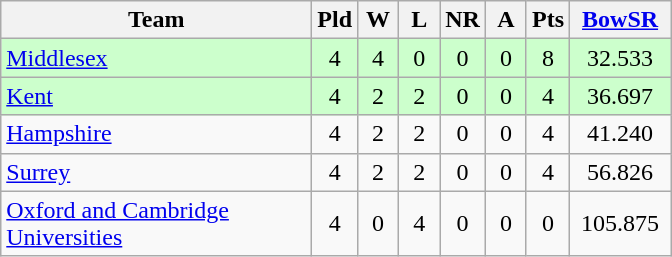<table class="wikitable" style="text-align: center;">
<tr>
<th width=200>Team</th>
<th width=20>Pld</th>
<th width=20>W</th>
<th width=20>L</th>
<th width=20>NR</th>
<th width=20>A</th>
<th width=20>Pts</th>
<th width=60><a href='#'>BowSR</a></th>
</tr>
<tr bgcolor="#ccffcc">
<td align=left><a href='#'>Middlesex</a></td>
<td>4</td>
<td>4</td>
<td>0</td>
<td>0</td>
<td>0</td>
<td>8</td>
<td>32.533</td>
</tr>
<tr bgcolor="#ccffcc">
<td align=left><a href='#'>Kent</a></td>
<td>4</td>
<td>2</td>
<td>2</td>
<td>0</td>
<td>0</td>
<td>4</td>
<td>36.697</td>
</tr>
<tr>
<td align=left><a href='#'>Hampshire</a></td>
<td>4</td>
<td>2</td>
<td>2</td>
<td>0</td>
<td>0</td>
<td>4</td>
<td>41.240</td>
</tr>
<tr>
<td align=left><a href='#'>Surrey</a></td>
<td>4</td>
<td>2</td>
<td>2</td>
<td>0</td>
<td>0</td>
<td>4</td>
<td>56.826</td>
</tr>
<tr>
<td align=left><a href='#'>Oxford and Cambridge Universities</a></td>
<td>4</td>
<td>0</td>
<td>4</td>
<td>0</td>
<td>0</td>
<td>0</td>
<td>105.875</td>
</tr>
</table>
